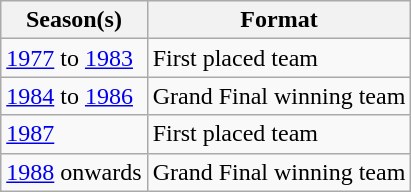<table class="wikitable">
<tr>
<th>Season(s)</th>
<th>Format</th>
</tr>
<tr>
<td><a href='#'>1977</a> to <a href='#'>1983</a></td>
<td>First placed team</td>
</tr>
<tr>
<td><a href='#'>1984</a> to <a href='#'>1986</a></td>
<td>Grand Final winning team</td>
</tr>
<tr>
<td><a href='#'>1987</a></td>
<td>First placed team</td>
</tr>
<tr>
<td><a href='#'>1988</a> onwards</td>
<td>Grand Final winning team</td>
</tr>
</table>
